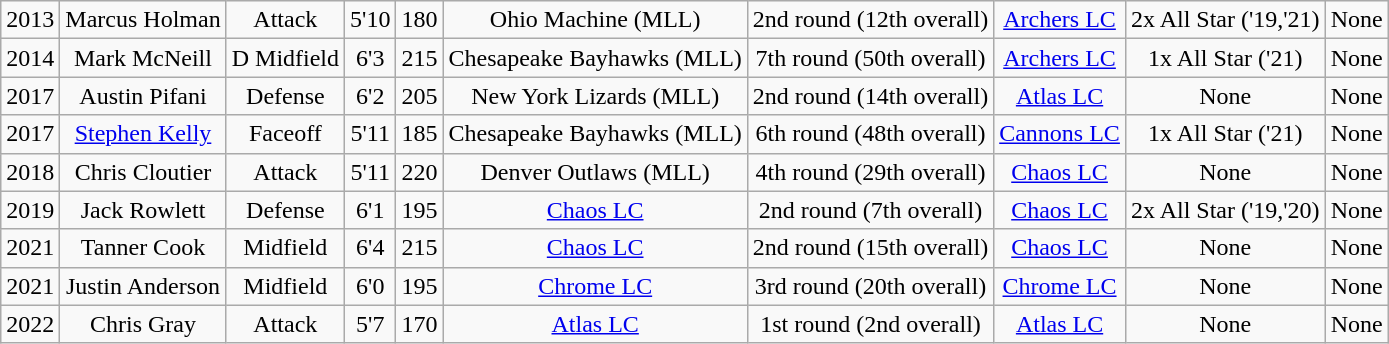<table class="wikitable">
<tr align="center">
<td>2013</td>
<td>Marcus Holman</td>
<td>Attack</td>
<td>5'10</td>
<td>180</td>
<td>Ohio Machine (MLL)</td>
<td>2nd round (12th overall)</td>
<td><a href='#'>Archers LC</a></td>
<td>2x All Star ('19,'21)</td>
<td>None</td>
</tr>
<tr align="center">
<td>2014</td>
<td>Mark McNeill</td>
<td>D Midfield</td>
<td>6'3</td>
<td>215</td>
<td>Chesapeake Bayhawks (MLL)</td>
<td>7th round (50th overall)</td>
<td><a href='#'>Archers LC</a></td>
<td>1x All Star ('21)</td>
<td>None</td>
</tr>
<tr align="center">
<td>2017</td>
<td>Austin Pifani</td>
<td>Defense</td>
<td>6'2</td>
<td>205</td>
<td>New York Lizards (MLL)</td>
<td>2nd round (14th overall)</td>
<td><a href='#'>Atlas LC</a></td>
<td>None</td>
<td>None</td>
</tr>
<tr align="center">
<td>2017</td>
<td><a href='#'>Stephen Kelly</a></td>
<td>Faceoff</td>
<td>5'11</td>
<td>185</td>
<td>Chesapeake Bayhawks (MLL)</td>
<td>6th round (48th overall)</td>
<td><a href='#'>Cannons LC</a></td>
<td>1x All Star ('21)</td>
<td>None</td>
</tr>
<tr align="center">
<td>2018</td>
<td>Chris Cloutier</td>
<td>Attack</td>
<td>5'11</td>
<td>220</td>
<td>Denver Outlaws (MLL)</td>
<td>4th round (29th overall)</td>
<td><a href='#'>Chaos LC</a></td>
<td>None</td>
<td>None</td>
</tr>
<tr align="center">
<td>2019</td>
<td>Jack Rowlett</td>
<td>Defense</td>
<td>6'1</td>
<td>195</td>
<td><a href='#'>Chaos LC</a></td>
<td>2nd round (7th overall)</td>
<td><a href='#'>Chaos LC</a></td>
<td>2x All Star ('19,'20)</td>
<td>None</td>
</tr>
<tr align="center">
<td>2021</td>
<td>Tanner Cook</td>
<td>Midfield</td>
<td>6'4</td>
<td>215</td>
<td><a href='#'>Chaos LC</a></td>
<td>2nd round (15th overall)</td>
<td><a href='#'>Chaos LC</a></td>
<td>None</td>
<td>None</td>
</tr>
<tr align="center">
<td>2021</td>
<td>Justin Anderson</td>
<td>Midfield</td>
<td>6'0</td>
<td>195</td>
<td><a href='#'>Chrome LC</a></td>
<td>3rd round (20th overall)</td>
<td><a href='#'>Chrome LC</a></td>
<td>None</td>
<td>None</td>
</tr>
<tr align="center">
<td>2022</td>
<td>Chris Gray</td>
<td>Attack</td>
<td>5'7</td>
<td>170</td>
<td><a href='#'>Atlas LC</a></td>
<td>1st round (2nd overall)</td>
<td><a href='#'>Atlas LC</a></td>
<td>None</td>
<td>None</td>
</tr>
</table>
